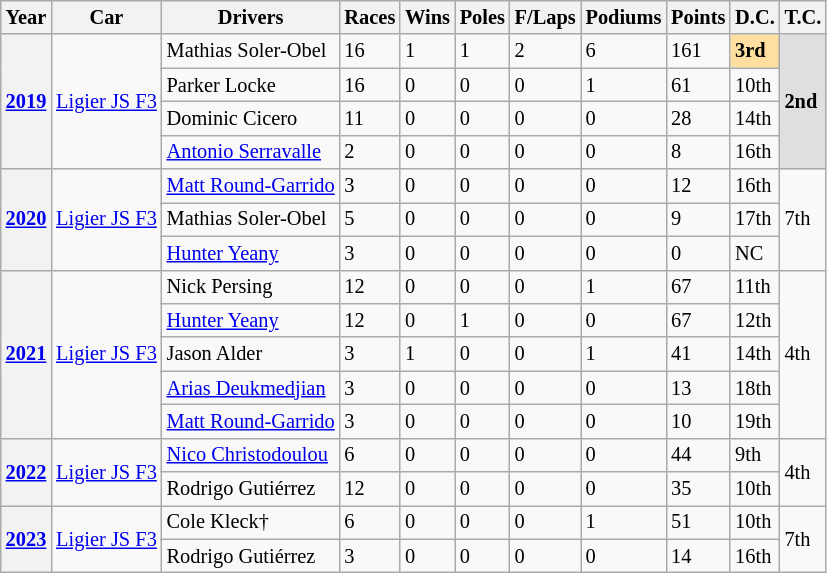<table class="wikitable" style="font-size:85%">
<tr>
<th>Year</th>
<th>Car</th>
<th>Drivers</th>
<th>Races</th>
<th>Wins</th>
<th>Poles</th>
<th>F/Laps</th>
<th>Podiums</th>
<th>Points</th>
<th>D.C.</th>
<th>T.C.</th>
</tr>
<tr>
<th rowspan="4"><a href='#'>2019</a></th>
<td rowspan="4"><a href='#'>Ligier JS F3</a></td>
<td> Mathias Soler-Obel</td>
<td>16</td>
<td>1</td>
<td>1</td>
<td>2</td>
<td>6</td>
<td>161</td>
<td style="background:#FFDF9F;"><strong>3rd</strong></td>
<td rowspan="4" style="background:#DFDFDF;"><strong>2nd</strong></td>
</tr>
<tr>
<td> Parker Locke</td>
<td>16</td>
<td>0</td>
<td>0</td>
<td>0</td>
<td>1</td>
<td>61</td>
<td>10th</td>
</tr>
<tr>
<td> Dominic Cicero</td>
<td>11</td>
<td>0</td>
<td>0</td>
<td>0</td>
<td>0</td>
<td>28</td>
<td>14th</td>
</tr>
<tr>
<td> <a href='#'>Antonio Serravalle</a></td>
<td>2</td>
<td>0</td>
<td>0</td>
<td>0</td>
<td>0</td>
<td>8</td>
<td>16th</td>
</tr>
<tr>
<th rowspan="3"><a href='#'>2020</a></th>
<td rowspan="3"><a href='#'>Ligier JS F3</a></td>
<td> <a href='#'>Matt Round-Garrido</a></td>
<td>3</td>
<td>0</td>
<td>0</td>
<td>0</td>
<td>0</td>
<td>12</td>
<td>16th</td>
<td rowspan="3">7th</td>
</tr>
<tr>
<td> Mathias Soler-Obel</td>
<td>5</td>
<td>0</td>
<td>0</td>
<td>0</td>
<td>0</td>
<td>9</td>
<td>17th</td>
</tr>
<tr>
<td> <a href='#'>Hunter Yeany</a></td>
<td>3</td>
<td>0</td>
<td>0</td>
<td>0</td>
<td>0</td>
<td>0</td>
<td>NC</td>
</tr>
<tr>
<th rowspan="5"><a href='#'>2021</a></th>
<td rowspan="5"><a href='#'>Ligier JS F3</a></td>
<td> Nick Persing</td>
<td>12</td>
<td>0</td>
<td>0</td>
<td>0</td>
<td>1</td>
<td>67</td>
<td>11th</td>
<td rowspan="5">4th</td>
</tr>
<tr>
<td> <a href='#'>Hunter Yeany</a></td>
<td>12</td>
<td>0</td>
<td>1</td>
<td>0</td>
<td>0</td>
<td>67</td>
<td>12th</td>
</tr>
<tr>
<td> Jason Alder</td>
<td>3</td>
<td>1</td>
<td>0</td>
<td>0</td>
<td>1</td>
<td>41</td>
<td>14th</td>
</tr>
<tr>
<td> <a href='#'>Arias Deukmedjian</a></td>
<td>3</td>
<td>0</td>
<td>0</td>
<td>0</td>
<td>0</td>
<td>13</td>
<td>18th</td>
</tr>
<tr>
<td> <a href='#'>Matt Round-Garrido</a></td>
<td>3</td>
<td>0</td>
<td>0</td>
<td>0</td>
<td>0</td>
<td>10</td>
<td>19th</td>
</tr>
<tr>
<th rowspan="2"><a href='#'>2022</a></th>
<td rowspan="2"><a href='#'>Ligier JS F3</a></td>
<td> <a href='#'>Nico Christodoulou</a></td>
<td>6</td>
<td>0</td>
<td>0</td>
<td>0</td>
<td>0</td>
<td>44</td>
<td>9th</td>
<td rowspan="2">4th</td>
</tr>
<tr>
<td> Rodrigo Gutiérrez</td>
<td>12</td>
<td>0</td>
<td>0</td>
<td>0</td>
<td>0</td>
<td>35</td>
<td>10th</td>
</tr>
<tr>
<th rowspan="2"><a href='#'>2023</a></th>
<td rowspan="2"><a href='#'>Ligier JS F3</a></td>
<td> Cole Kleck†</td>
<td>6</td>
<td>0</td>
<td>0</td>
<td>0</td>
<td>1</td>
<td>51</td>
<td>10th</td>
<td rowspan="2">7th</td>
</tr>
<tr>
<td> Rodrigo Gutiérrez</td>
<td>3</td>
<td>0</td>
<td>0</td>
<td>0</td>
<td>0</td>
<td>14</td>
<td>16th</td>
</tr>
</table>
